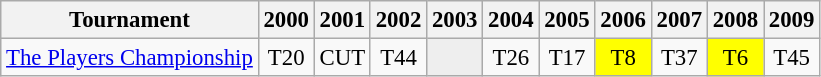<table class="wikitable" style="font-size:95%;text-align:center;">
<tr>
<th>Tournament</th>
<th>2000</th>
<th>2001</th>
<th>2002</th>
<th>2003</th>
<th>2004</th>
<th>2005</th>
<th>2006</th>
<th>2007</th>
<th>2008</th>
<th>2009</th>
</tr>
<tr>
<td align=left><a href='#'>The Players Championship</a></td>
<td>T20</td>
<td>CUT</td>
<td>T44</td>
<td style="background:#eeeeee;"></td>
<td>T26</td>
<td>T17</td>
<td style="background:yellow;">T8</td>
<td>T37</td>
<td style="background:yellow;">T6</td>
<td>T45</td>
</tr>
</table>
